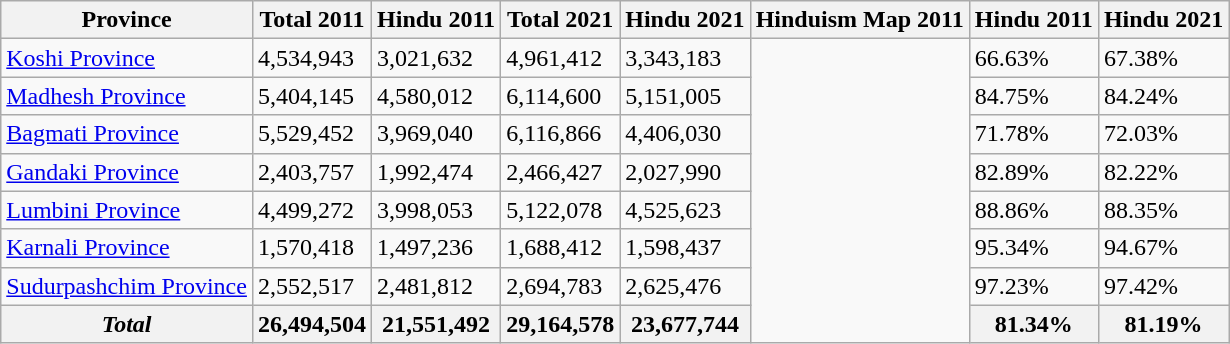<table class="wikitable sortable static-row-numbers static-row-header-text">
<tr>
<th>Province</th>
<th>Total  2011</th>
<th>Hindu  2011</th>
<th>Total  2021</th>
<th>Hindu  2021</th>
<th>Hinduism Map 2011</th>
<th>Hindu  2011</th>
<th>Hindu  2021</th>
</tr>
<tr>
<td><a href='#'>Koshi Province</a></td>
<td>4,534,943</td>
<td>3,021,632</td>
<td>4,961,412</td>
<td>3,343,183</td>
<td rowspan="8"></td>
<td>66.63%</td>
<td>67.38%</td>
</tr>
<tr>
<td><a href='#'>Madhesh Province</a></td>
<td>5,404,145</td>
<td>4,580,012</td>
<td>6,114,600</td>
<td>5,151,005</td>
<td>84.75%</td>
<td>84.24%</td>
</tr>
<tr>
<td><a href='#'>Bagmati Province</a></td>
<td>5,529,452</td>
<td>3,969,040</td>
<td>6,116,866</td>
<td>4,406,030</td>
<td>71.78%</td>
<td>72.03%</td>
</tr>
<tr>
<td><a href='#'>Gandaki Province</a></td>
<td>2,403,757</td>
<td>1,992,474</td>
<td>2,466,427</td>
<td>2,027,990</td>
<td>82.89%</td>
<td>82.22%</td>
</tr>
<tr>
<td><a href='#'>Lumbini Province</a></td>
<td>4,499,272</td>
<td>3,998,053</td>
<td>5,122,078</td>
<td>4,525,623</td>
<td>88.86%</td>
<td>88.35%</td>
</tr>
<tr>
<td><a href='#'>Karnali Province</a></td>
<td>1,570,418</td>
<td>1,497,236</td>
<td>1,688,412</td>
<td>1,598,437</td>
<td>95.34%</td>
<td>94.67%</td>
</tr>
<tr>
<td><a href='#'>Sudurpashchim Province</a></td>
<td>2,552,517</td>
<td>2,481,812</td>
<td>2,694,783</td>
<td>2,625,476</td>
<td>97.23%</td>
<td>97.42%</td>
</tr>
<tr>
<th><strong><em>Total</em></strong></th>
<th>26,494,504</th>
<th>21,551,492</th>
<th>29,164,578</th>
<th>23,677,744</th>
<th>81.34%</th>
<th>81.19%</th>
</tr>
</table>
